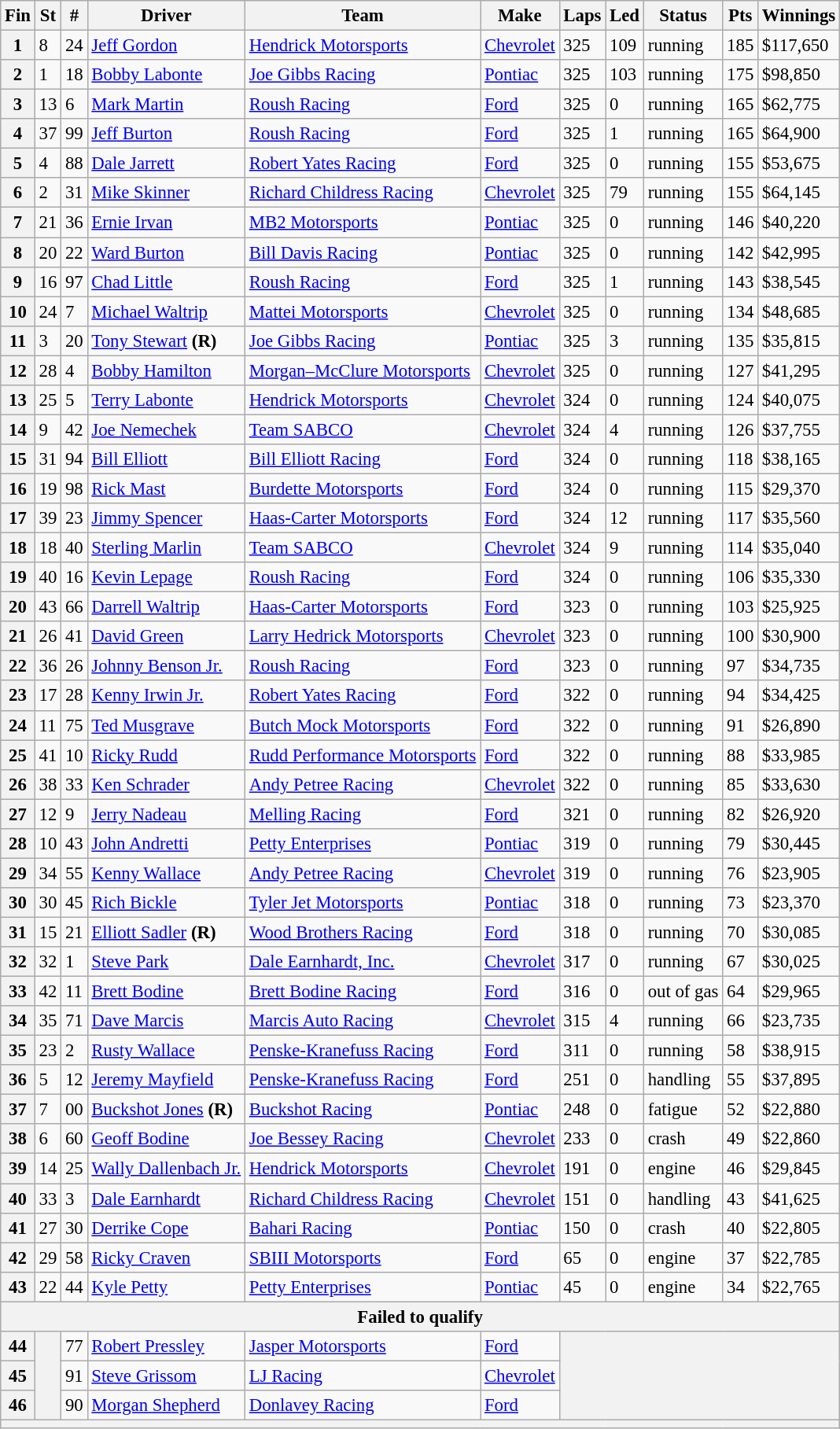<table class="wikitable" style="font-size:95%">
<tr>
<th>Fin</th>
<th>St</th>
<th>#</th>
<th>Driver</th>
<th>Team</th>
<th>Make</th>
<th>Laps</th>
<th>Led</th>
<th>Status</th>
<th>Pts</th>
<th>Winnings</th>
</tr>
<tr>
<th>1</th>
<td>8</td>
<td>24</td>
<td><a href='#'>Jeff Gordon</a></td>
<td><a href='#'>Hendrick Motorsports</a></td>
<td><a href='#'>Chevrolet</a></td>
<td>325</td>
<td>109</td>
<td>running</td>
<td>185</td>
<td>$117,650</td>
</tr>
<tr>
<th>2</th>
<td>1</td>
<td>18</td>
<td><a href='#'>Bobby Labonte</a></td>
<td><a href='#'>Joe Gibbs Racing</a></td>
<td><a href='#'>Pontiac</a></td>
<td>325</td>
<td>103</td>
<td>running</td>
<td>175</td>
<td>$98,850</td>
</tr>
<tr>
<th>3</th>
<td>13</td>
<td>6</td>
<td><a href='#'>Mark Martin</a></td>
<td><a href='#'>Roush Racing</a></td>
<td><a href='#'>Ford</a></td>
<td>325</td>
<td>0</td>
<td>running</td>
<td>165</td>
<td>$62,775</td>
</tr>
<tr>
<th>4</th>
<td>37</td>
<td>99</td>
<td><a href='#'>Jeff Burton</a></td>
<td><a href='#'>Roush Racing</a></td>
<td><a href='#'>Ford</a></td>
<td>325</td>
<td>1</td>
<td>running</td>
<td>165</td>
<td>$64,900</td>
</tr>
<tr>
<th>5</th>
<td>4</td>
<td>88</td>
<td><a href='#'>Dale Jarrett</a></td>
<td><a href='#'>Robert Yates Racing</a></td>
<td><a href='#'>Ford</a></td>
<td>325</td>
<td>0</td>
<td>running</td>
<td>155</td>
<td>$53,675</td>
</tr>
<tr>
<th>6</th>
<td>2</td>
<td>31</td>
<td><a href='#'>Mike Skinner</a></td>
<td><a href='#'>Richard Childress Racing</a></td>
<td><a href='#'>Chevrolet</a></td>
<td>325</td>
<td>79</td>
<td>running</td>
<td>155</td>
<td>$64,145</td>
</tr>
<tr>
<th>7</th>
<td>21</td>
<td>36</td>
<td><a href='#'>Ernie Irvan</a></td>
<td><a href='#'>MB2 Motorsports</a></td>
<td><a href='#'>Pontiac</a></td>
<td>325</td>
<td>0</td>
<td>running</td>
<td>146</td>
<td>$40,220</td>
</tr>
<tr>
<th>8</th>
<td>20</td>
<td>22</td>
<td><a href='#'>Ward Burton</a></td>
<td><a href='#'>Bill Davis Racing</a></td>
<td><a href='#'>Pontiac</a></td>
<td>325</td>
<td>0</td>
<td>running</td>
<td>142</td>
<td>$42,995</td>
</tr>
<tr>
<th>9</th>
<td>16</td>
<td>97</td>
<td><a href='#'>Chad Little</a></td>
<td><a href='#'>Roush Racing</a></td>
<td><a href='#'>Ford</a></td>
<td>325</td>
<td>1</td>
<td>running</td>
<td>143</td>
<td>$38,545</td>
</tr>
<tr>
<th>10</th>
<td>24</td>
<td>7</td>
<td><a href='#'>Michael Waltrip</a></td>
<td><a href='#'>Mattei Motorsports</a></td>
<td><a href='#'>Chevrolet</a></td>
<td>325</td>
<td>0</td>
<td>running</td>
<td>134</td>
<td>$48,685</td>
</tr>
<tr>
<th>11</th>
<td>3</td>
<td>20</td>
<td><a href='#'>Tony Stewart</a> <strong>(R)</strong></td>
<td><a href='#'>Joe Gibbs Racing</a></td>
<td><a href='#'>Pontiac</a></td>
<td>325</td>
<td>3</td>
<td>running</td>
<td>135</td>
<td>$35,815</td>
</tr>
<tr>
<th>12</th>
<td>28</td>
<td>4</td>
<td><a href='#'>Bobby Hamilton</a></td>
<td><a href='#'>Morgan–McClure Motorsports</a></td>
<td><a href='#'>Chevrolet</a></td>
<td>325</td>
<td>0</td>
<td>running</td>
<td>127</td>
<td>$41,295</td>
</tr>
<tr>
<th>13</th>
<td>25</td>
<td>5</td>
<td><a href='#'>Terry Labonte</a></td>
<td><a href='#'>Hendrick Motorsports</a></td>
<td><a href='#'>Chevrolet</a></td>
<td>324</td>
<td>0</td>
<td>running</td>
<td>124</td>
<td>$40,075</td>
</tr>
<tr>
<th>14</th>
<td>9</td>
<td>42</td>
<td><a href='#'>Joe Nemechek</a></td>
<td><a href='#'>Team SABCO</a></td>
<td><a href='#'>Chevrolet</a></td>
<td>324</td>
<td>4</td>
<td>running</td>
<td>126</td>
<td>$37,755</td>
</tr>
<tr>
<th>15</th>
<td>31</td>
<td>94</td>
<td><a href='#'>Bill Elliott</a></td>
<td><a href='#'>Bill Elliott Racing</a></td>
<td><a href='#'>Ford</a></td>
<td>324</td>
<td>0</td>
<td>running</td>
<td>118</td>
<td>$38,165</td>
</tr>
<tr>
<th>16</th>
<td>19</td>
<td>98</td>
<td><a href='#'>Rick Mast</a></td>
<td><a href='#'>Burdette Motorsports</a></td>
<td><a href='#'>Ford</a></td>
<td>324</td>
<td>0</td>
<td>running</td>
<td>115</td>
<td>$29,370</td>
</tr>
<tr>
<th>17</th>
<td>39</td>
<td>23</td>
<td><a href='#'>Jimmy Spencer</a></td>
<td><a href='#'>Haas-Carter Motorsports</a></td>
<td><a href='#'>Ford</a></td>
<td>324</td>
<td>12</td>
<td>running</td>
<td>117</td>
<td>$35,560</td>
</tr>
<tr>
<th>18</th>
<td>18</td>
<td>40</td>
<td><a href='#'>Sterling Marlin</a></td>
<td><a href='#'>Team SABCO</a></td>
<td><a href='#'>Chevrolet</a></td>
<td>324</td>
<td>9</td>
<td>running</td>
<td>114</td>
<td>$35,040</td>
</tr>
<tr>
<th>19</th>
<td>40</td>
<td>16</td>
<td><a href='#'>Kevin Lepage</a></td>
<td><a href='#'>Roush Racing</a></td>
<td><a href='#'>Ford</a></td>
<td>324</td>
<td>0</td>
<td>running</td>
<td>106</td>
<td>$35,330</td>
</tr>
<tr>
<th>20</th>
<td>43</td>
<td>66</td>
<td><a href='#'>Darrell Waltrip</a></td>
<td><a href='#'>Haas-Carter Motorsports</a></td>
<td><a href='#'>Ford</a></td>
<td>323</td>
<td>0</td>
<td>running</td>
<td>103</td>
<td>$25,925</td>
</tr>
<tr>
<th>21</th>
<td>26</td>
<td>41</td>
<td><a href='#'>David Green</a></td>
<td><a href='#'>Larry Hedrick Motorsports</a></td>
<td><a href='#'>Chevrolet</a></td>
<td>323</td>
<td>0</td>
<td>running</td>
<td>100</td>
<td>$30,900</td>
</tr>
<tr>
<th>22</th>
<td>36</td>
<td>26</td>
<td><a href='#'>Johnny Benson Jr.</a></td>
<td><a href='#'>Roush Racing</a></td>
<td><a href='#'>Ford</a></td>
<td>323</td>
<td>0</td>
<td>running</td>
<td>97</td>
<td>$34,735</td>
</tr>
<tr>
<th>23</th>
<td>17</td>
<td>28</td>
<td><a href='#'>Kenny Irwin Jr.</a></td>
<td><a href='#'>Robert Yates Racing</a></td>
<td><a href='#'>Ford</a></td>
<td>322</td>
<td>0</td>
<td>running</td>
<td>94</td>
<td>$34,425</td>
</tr>
<tr>
<th>24</th>
<td>11</td>
<td>75</td>
<td><a href='#'>Ted Musgrave</a></td>
<td><a href='#'>Butch Mock Motorsports</a></td>
<td><a href='#'>Ford</a></td>
<td>322</td>
<td>0</td>
<td>running</td>
<td>91</td>
<td>$26,890</td>
</tr>
<tr>
<th>25</th>
<td>41</td>
<td>10</td>
<td><a href='#'>Ricky Rudd</a></td>
<td><a href='#'>Rudd Performance Motorsports</a></td>
<td><a href='#'>Ford</a></td>
<td>322</td>
<td>0</td>
<td>running</td>
<td>88</td>
<td>$33,985</td>
</tr>
<tr>
<th>26</th>
<td>38</td>
<td>33</td>
<td><a href='#'>Ken Schrader</a></td>
<td><a href='#'>Andy Petree Racing</a></td>
<td><a href='#'>Chevrolet</a></td>
<td>322</td>
<td>0</td>
<td>running</td>
<td>85</td>
<td>$33,630</td>
</tr>
<tr>
<th>27</th>
<td>12</td>
<td>9</td>
<td><a href='#'>Jerry Nadeau</a></td>
<td><a href='#'>Melling Racing</a></td>
<td><a href='#'>Ford</a></td>
<td>321</td>
<td>0</td>
<td>running</td>
<td>82</td>
<td>$26,920</td>
</tr>
<tr>
<th>28</th>
<td>10</td>
<td>43</td>
<td><a href='#'>John Andretti</a></td>
<td><a href='#'>Petty Enterprises</a></td>
<td><a href='#'>Pontiac</a></td>
<td>319</td>
<td>0</td>
<td>running</td>
<td>79</td>
<td>$30,445</td>
</tr>
<tr>
<th>29</th>
<td>34</td>
<td>55</td>
<td><a href='#'>Kenny Wallace</a></td>
<td><a href='#'>Andy Petree Racing</a></td>
<td><a href='#'>Chevrolet</a></td>
<td>319</td>
<td>0</td>
<td>running</td>
<td>76</td>
<td>$23,905</td>
</tr>
<tr>
<th>30</th>
<td>30</td>
<td>45</td>
<td><a href='#'>Rich Bickle</a></td>
<td><a href='#'>Tyler Jet Motorsports</a></td>
<td><a href='#'>Pontiac</a></td>
<td>318</td>
<td>0</td>
<td>running</td>
<td>73</td>
<td>$23,370</td>
</tr>
<tr>
<th>31</th>
<td>15</td>
<td>21</td>
<td><a href='#'>Elliott Sadler</a> <strong>(R)</strong></td>
<td><a href='#'>Wood Brothers Racing</a></td>
<td><a href='#'>Ford</a></td>
<td>318</td>
<td>0</td>
<td>running</td>
<td>70</td>
<td>$30,085</td>
</tr>
<tr>
<th>32</th>
<td>32</td>
<td>1</td>
<td><a href='#'>Steve Park</a></td>
<td><a href='#'>Dale Earnhardt, Inc.</a></td>
<td><a href='#'>Chevrolet</a></td>
<td>317</td>
<td>0</td>
<td>running</td>
<td>67</td>
<td>$30,025</td>
</tr>
<tr>
<th>33</th>
<td>42</td>
<td>11</td>
<td><a href='#'>Brett Bodine</a></td>
<td><a href='#'>Brett Bodine Racing</a></td>
<td><a href='#'>Ford</a></td>
<td>316</td>
<td>0</td>
<td>out of gas</td>
<td>64</td>
<td>$29,965</td>
</tr>
<tr>
<th>34</th>
<td>35</td>
<td>71</td>
<td><a href='#'>Dave Marcis</a></td>
<td><a href='#'>Marcis Auto Racing</a></td>
<td><a href='#'>Chevrolet</a></td>
<td>315</td>
<td>4</td>
<td>running</td>
<td>66</td>
<td>$23,735</td>
</tr>
<tr>
<th>35</th>
<td>23</td>
<td>2</td>
<td><a href='#'>Rusty Wallace</a></td>
<td><a href='#'>Penske-Kranefuss Racing</a></td>
<td><a href='#'>Ford</a></td>
<td>311</td>
<td>0</td>
<td>running</td>
<td>58</td>
<td>$38,915</td>
</tr>
<tr>
<th>36</th>
<td>5</td>
<td>12</td>
<td><a href='#'>Jeremy Mayfield</a></td>
<td><a href='#'>Penske-Kranefuss Racing</a></td>
<td><a href='#'>Ford</a></td>
<td>251</td>
<td>0</td>
<td>handling</td>
<td>55</td>
<td>$37,895</td>
</tr>
<tr>
<th>37</th>
<td>7</td>
<td>00</td>
<td><a href='#'>Buckshot Jones</a> <strong>(R)</strong></td>
<td><a href='#'>Buckshot Racing</a></td>
<td><a href='#'>Pontiac</a></td>
<td>248</td>
<td>0</td>
<td>fatigue</td>
<td>52</td>
<td>$22,880</td>
</tr>
<tr>
<th>38</th>
<td>6</td>
<td>60</td>
<td><a href='#'>Geoff Bodine</a></td>
<td><a href='#'>Joe Bessey Racing</a></td>
<td><a href='#'>Chevrolet</a></td>
<td>233</td>
<td>0</td>
<td>crash</td>
<td>49</td>
<td>$22,860</td>
</tr>
<tr>
<th>39</th>
<td>14</td>
<td>25</td>
<td><a href='#'>Wally Dallenbach Jr.</a></td>
<td><a href='#'>Hendrick Motorsports</a></td>
<td><a href='#'>Chevrolet</a></td>
<td>191</td>
<td>0</td>
<td>engine</td>
<td>46</td>
<td>$29,845</td>
</tr>
<tr>
<th>40</th>
<td>33</td>
<td>3</td>
<td><a href='#'>Dale Earnhardt</a></td>
<td><a href='#'>Richard Childress Racing</a></td>
<td><a href='#'>Chevrolet</a></td>
<td>151</td>
<td>0</td>
<td>handling</td>
<td>43</td>
<td>$41,625</td>
</tr>
<tr>
<th>41</th>
<td>27</td>
<td>30</td>
<td><a href='#'>Derrike Cope</a></td>
<td><a href='#'>Bahari Racing</a></td>
<td><a href='#'>Pontiac</a></td>
<td>150</td>
<td>0</td>
<td>crash</td>
<td>40</td>
<td>$22,805</td>
</tr>
<tr>
<th>42</th>
<td>29</td>
<td>58</td>
<td><a href='#'>Ricky Craven</a></td>
<td><a href='#'>SBIII Motorsports</a></td>
<td><a href='#'>Ford</a></td>
<td>65</td>
<td>0</td>
<td>engine</td>
<td>37</td>
<td>$22,785</td>
</tr>
<tr>
<th>43</th>
<td>22</td>
<td>44</td>
<td><a href='#'>Kyle Petty</a></td>
<td><a href='#'>Petty Enterprises</a></td>
<td><a href='#'>Pontiac</a></td>
<td>45</td>
<td>0</td>
<td>engine</td>
<td>34</td>
<td>$22,765</td>
</tr>
<tr>
<th colspan="11">Failed to qualify</th>
</tr>
<tr>
<th>44</th>
<th rowspan="3"></th>
<td>77</td>
<td><a href='#'>Robert Pressley</a></td>
<td><a href='#'>Jasper Motorsports</a></td>
<td><a href='#'>Ford</a></td>
<th colspan="5" rowspan="3"></th>
</tr>
<tr>
<th>45</th>
<td>91</td>
<td><a href='#'>Steve Grissom</a></td>
<td><a href='#'>LJ Racing</a></td>
<td><a href='#'>Chevrolet</a></td>
</tr>
<tr>
<th>46</th>
<td>90</td>
<td><a href='#'>Morgan Shepherd</a></td>
<td><a href='#'>Donlavey Racing</a></td>
<td><a href='#'>Ford</a></td>
</tr>
<tr>
<th colspan="11"></th>
</tr>
</table>
